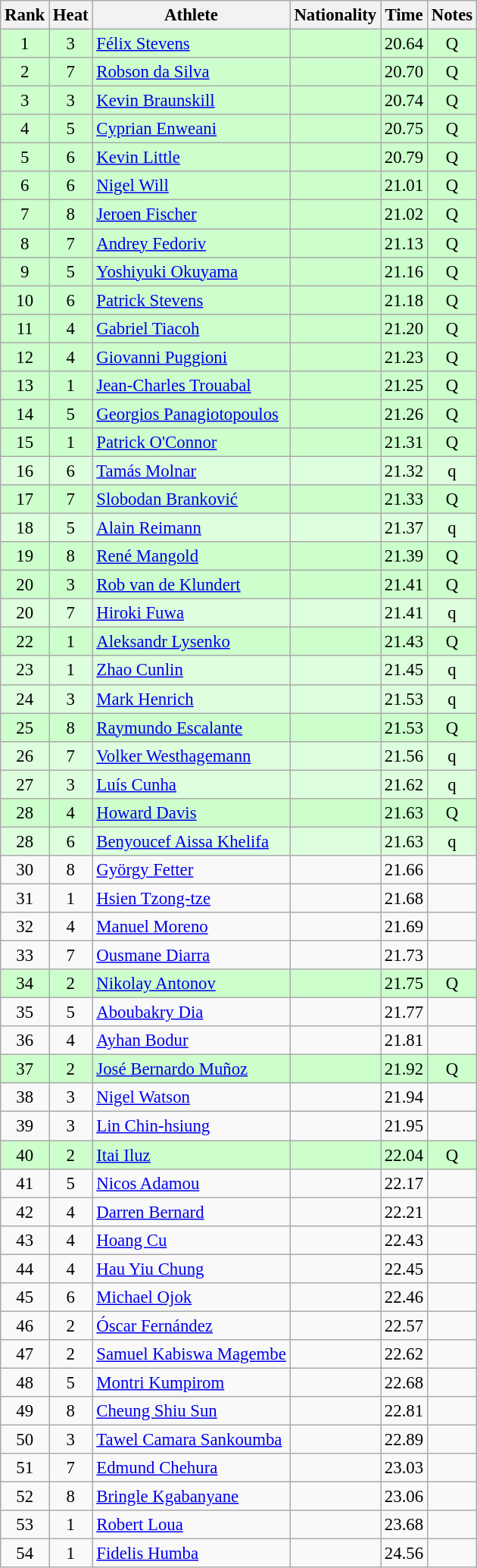<table class="wikitable sortable" style="text-align:center;font-size:95%">
<tr>
<th>Rank</th>
<th>Heat</th>
<th>Athlete</th>
<th>Nationality</th>
<th>Time</th>
<th>Notes</th>
</tr>
<tr bgcolor=ccffcc>
<td>1</td>
<td>3</td>
<td align="left"><a href='#'>Félix Stevens</a></td>
<td align=left></td>
<td>20.64</td>
<td>Q</td>
</tr>
<tr bgcolor=ccffcc>
<td>2</td>
<td>7</td>
<td align="left"><a href='#'>Robson da Silva</a></td>
<td align=left></td>
<td>20.70</td>
<td>Q</td>
</tr>
<tr bgcolor=ccffcc>
<td>3</td>
<td>3</td>
<td align="left"><a href='#'>Kevin Braunskill</a></td>
<td align=left></td>
<td>20.74</td>
<td>Q</td>
</tr>
<tr bgcolor=ccffcc>
<td>4</td>
<td>5</td>
<td align="left"><a href='#'>Cyprian Enweani</a></td>
<td align=left></td>
<td>20.75</td>
<td>Q</td>
</tr>
<tr bgcolor=ccffcc>
<td>5</td>
<td>6</td>
<td align="left"><a href='#'>Kevin Little</a></td>
<td align=left></td>
<td>20.79</td>
<td>Q</td>
</tr>
<tr bgcolor=ccffcc>
<td>6</td>
<td>6</td>
<td align="left"><a href='#'>Nigel Will</a></td>
<td align=left></td>
<td>21.01</td>
<td>Q</td>
</tr>
<tr bgcolor=ccffcc>
<td>7</td>
<td>8</td>
<td align="left"><a href='#'>Jeroen Fischer</a></td>
<td align=left></td>
<td>21.02</td>
<td>Q</td>
</tr>
<tr bgcolor=ccffcc>
<td>8</td>
<td>7</td>
<td align="left"><a href='#'>Andrey Fedoriv</a></td>
<td align=left></td>
<td>21.13</td>
<td>Q</td>
</tr>
<tr bgcolor=ccffcc>
<td>9</td>
<td>5</td>
<td align="left"><a href='#'>Yoshiyuki Okuyama</a></td>
<td align=left></td>
<td>21.16</td>
<td>Q</td>
</tr>
<tr bgcolor=ccffcc>
<td>10</td>
<td>6</td>
<td align="left"><a href='#'>Patrick Stevens</a></td>
<td align=left></td>
<td>21.18</td>
<td>Q</td>
</tr>
<tr bgcolor=ccffcc>
<td>11</td>
<td>4</td>
<td align="left"><a href='#'>Gabriel Tiacoh</a></td>
<td align=left></td>
<td>21.20</td>
<td>Q</td>
</tr>
<tr bgcolor=ccffcc>
<td>12</td>
<td>4</td>
<td align="left"><a href='#'>Giovanni Puggioni</a></td>
<td align=left></td>
<td>21.23</td>
<td>Q</td>
</tr>
<tr bgcolor=ccffcc>
<td>13</td>
<td>1</td>
<td align="left"><a href='#'>Jean-Charles Trouabal</a></td>
<td align=left></td>
<td>21.25</td>
<td>Q</td>
</tr>
<tr bgcolor=ccffcc>
<td>14</td>
<td>5</td>
<td align="left"><a href='#'>Georgios Panagiotopoulos</a></td>
<td align=left></td>
<td>21.26</td>
<td>Q</td>
</tr>
<tr bgcolor=ccffcc>
<td>15</td>
<td>1</td>
<td align="left"><a href='#'>Patrick O'Connor</a></td>
<td align=left></td>
<td>21.31</td>
<td>Q</td>
</tr>
<tr bgcolor=ddffdd>
<td>16</td>
<td>6</td>
<td align="left"><a href='#'>Tamás Molnar</a></td>
<td align=left></td>
<td>21.32</td>
<td>q</td>
</tr>
<tr bgcolor=ccffcc>
<td>17</td>
<td>7</td>
<td align="left"><a href='#'>Slobodan Branković</a></td>
<td align=left></td>
<td>21.33</td>
<td>Q</td>
</tr>
<tr bgcolor=ddffdd>
<td>18</td>
<td>5</td>
<td align="left"><a href='#'>Alain Reimann</a></td>
<td align=left></td>
<td>21.37</td>
<td>q</td>
</tr>
<tr bgcolor=ccffcc>
<td>19</td>
<td>8</td>
<td align="left"><a href='#'>René Mangold</a></td>
<td align=left></td>
<td>21.39</td>
<td>Q</td>
</tr>
<tr bgcolor=ccffcc>
<td>20</td>
<td>3</td>
<td align="left"><a href='#'>Rob van de Klundert</a></td>
<td align=left></td>
<td>21.41</td>
<td>Q</td>
</tr>
<tr bgcolor=ddffdd>
<td>20</td>
<td>7</td>
<td align="left"><a href='#'>Hiroki Fuwa</a></td>
<td align=left></td>
<td>21.41</td>
<td>q</td>
</tr>
<tr bgcolor=ccffcc>
<td>22</td>
<td>1</td>
<td align="left"><a href='#'>Aleksandr Lysenko</a></td>
<td align=left></td>
<td>21.43</td>
<td>Q</td>
</tr>
<tr bgcolor=ddffdd>
<td>23</td>
<td>1</td>
<td align="left"><a href='#'>Zhao Cunlin</a></td>
<td align=left></td>
<td>21.45</td>
<td>q</td>
</tr>
<tr bgcolor=ddffdd>
<td>24</td>
<td>3</td>
<td align="left"><a href='#'>Mark Henrich</a></td>
<td align=left></td>
<td>21.53</td>
<td>q</td>
</tr>
<tr bgcolor=ccffcc>
<td>25</td>
<td>8</td>
<td align="left"><a href='#'>Raymundo Escalante</a></td>
<td align=left></td>
<td>21.53</td>
<td>Q</td>
</tr>
<tr bgcolor=ddffdd>
<td>26</td>
<td>7</td>
<td align="left"><a href='#'>Volker Westhagemann</a></td>
<td align=left></td>
<td>21.56</td>
<td>q</td>
</tr>
<tr bgcolor=ddffdd>
<td>27</td>
<td>3</td>
<td align="left"><a href='#'>Luís Cunha</a></td>
<td align=left></td>
<td>21.62</td>
<td>q</td>
</tr>
<tr bgcolor=ccffcc>
<td>28</td>
<td>4</td>
<td align="left"><a href='#'>Howard Davis</a></td>
<td align=left></td>
<td>21.63</td>
<td>Q</td>
</tr>
<tr bgcolor=ddffdd>
<td>28</td>
<td>6</td>
<td align="left"><a href='#'>Benyoucef Aissa Khelifa</a></td>
<td align=left></td>
<td>21.63</td>
<td>q</td>
</tr>
<tr>
<td>30</td>
<td>8</td>
<td align="left"><a href='#'>György Fetter</a></td>
<td align=left></td>
<td>21.66</td>
<td></td>
</tr>
<tr>
<td>31</td>
<td>1</td>
<td align="left"><a href='#'>Hsien Tzong-tze</a></td>
<td align=left></td>
<td>21.68</td>
<td></td>
</tr>
<tr>
<td>32</td>
<td>4</td>
<td align="left"><a href='#'>Manuel Moreno</a></td>
<td align=left></td>
<td>21.69</td>
<td></td>
</tr>
<tr>
<td>33</td>
<td>7</td>
<td align="left"><a href='#'>Ousmane Diarra</a></td>
<td align=left></td>
<td>21.73</td>
<td></td>
</tr>
<tr bgcolor=ccffcc>
<td>34</td>
<td>2</td>
<td align="left"><a href='#'>Nikolay Antonov</a></td>
<td align=left></td>
<td>21.75</td>
<td>Q</td>
</tr>
<tr>
<td>35</td>
<td>5</td>
<td align="left"><a href='#'>Aboubakry Dia</a></td>
<td align=left></td>
<td>21.77</td>
<td></td>
</tr>
<tr>
<td>36</td>
<td>4</td>
<td align="left"><a href='#'>Ayhan Bodur</a></td>
<td align=left></td>
<td>21.81</td>
<td></td>
</tr>
<tr bgcolor=ccffcc>
<td>37</td>
<td>2</td>
<td align="left"><a href='#'>José Bernardo Muñoz</a></td>
<td align=left></td>
<td>21.92</td>
<td>Q</td>
</tr>
<tr>
<td>38</td>
<td>3</td>
<td align="left"><a href='#'>Nigel Watson</a></td>
<td align=left></td>
<td>21.94</td>
<td></td>
</tr>
<tr>
<td>39</td>
<td>3</td>
<td align="left"><a href='#'>Lin Chin-hsiung</a></td>
<td align=left></td>
<td>21.95</td>
<td></td>
</tr>
<tr bgcolor=ccffcc>
<td>40</td>
<td>2</td>
<td align="left"><a href='#'>Itai Iluz</a></td>
<td align=left></td>
<td>22.04</td>
<td>Q</td>
</tr>
<tr>
<td>41</td>
<td>5</td>
<td align="left"><a href='#'>Nicos Adamou</a></td>
<td align=left></td>
<td>22.17</td>
<td></td>
</tr>
<tr>
<td>42</td>
<td>4</td>
<td align="left"><a href='#'>Darren Bernard</a></td>
<td align=left></td>
<td>22.21</td>
<td></td>
</tr>
<tr>
<td>43</td>
<td>4</td>
<td align="left"><a href='#'>Hoang Cu</a></td>
<td align=left></td>
<td>22.43</td>
<td></td>
</tr>
<tr>
<td>44</td>
<td>4</td>
<td align="left"><a href='#'>Hau Yiu Chung</a></td>
<td align=left></td>
<td>22.45</td>
<td></td>
</tr>
<tr>
<td>45</td>
<td>6</td>
<td align="left"><a href='#'>Michael Ojok</a></td>
<td align=left></td>
<td>22.46</td>
<td></td>
</tr>
<tr>
<td>46</td>
<td>2</td>
<td align="left"><a href='#'>Óscar Fernández</a></td>
<td align=left></td>
<td>22.57</td>
<td></td>
</tr>
<tr>
<td>47</td>
<td>2</td>
<td align="left"><a href='#'>Samuel Kabiswa Magembe</a></td>
<td align=left></td>
<td>22.62</td>
<td></td>
</tr>
<tr>
<td>48</td>
<td>5</td>
<td align="left"><a href='#'>Montri Kumpirom</a></td>
<td align=left></td>
<td>22.68</td>
<td></td>
</tr>
<tr>
<td>49</td>
<td>8</td>
<td align="left"><a href='#'>Cheung Shiu Sun</a></td>
<td align=left></td>
<td>22.81</td>
<td></td>
</tr>
<tr>
<td>50</td>
<td>3</td>
<td align="left"><a href='#'>Tawel Camara Sankoumba</a></td>
<td align=left></td>
<td>22.89</td>
<td></td>
</tr>
<tr>
<td>51</td>
<td>7</td>
<td align="left"><a href='#'>Edmund Chehura</a></td>
<td align=left></td>
<td>23.03</td>
<td></td>
</tr>
<tr>
<td>52</td>
<td>8</td>
<td align="left"><a href='#'>Bringle Kgabanyane</a></td>
<td align=left></td>
<td>23.06</td>
<td></td>
</tr>
<tr>
<td>53</td>
<td>1</td>
<td align="left"><a href='#'>Robert Loua</a></td>
<td align=left></td>
<td>23.68</td>
<td></td>
</tr>
<tr>
<td>54</td>
<td>1</td>
<td align="left"><a href='#'>Fidelis Humba</a></td>
<td align=left></td>
<td>24.56</td>
<td></td>
</tr>
</table>
